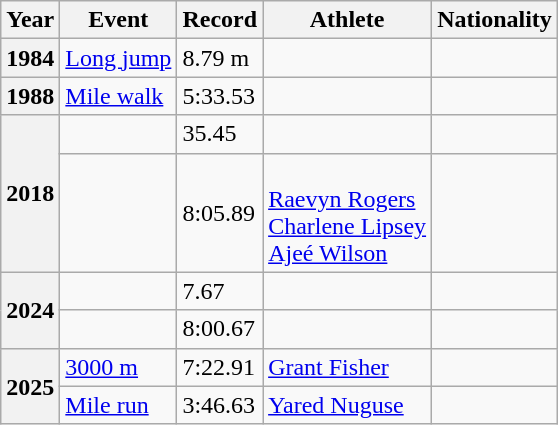<table class="wikitable plainrowheaders sortable">
<tr>
<th>Year</th>
<th scope="col">Event</th>
<th scope="col">Record</th>
<th scope="col">Athlete</th>
<th scope="col">Nationality</th>
</tr>
<tr>
<th><strong>1984</strong></th>
<td><a href='#'>Long jump</a></td>
<td>8.79 m</td>
<td></td>
<td></td>
</tr>
<tr>
<th><strong>1988</strong></th>
<td><a href='#'>Mile walk</a></td>
<td>5:33.53 </td>
<td></td>
<td></td>
</tr>
<tr>
<th rowspan="2"><strong>2018</strong></th>
<td></td>
<td>35.45 </td>
<td></td>
<td></td>
</tr>
<tr>
<td></td>
<td>8:05.89</td>
<td><br><a href='#'>Raevyn Rogers</a><br><a href='#'>Charlene Lipsey</a><br><a href='#'>Ajeé Wilson</a></td>
<td></td>
</tr>
<tr>
<th rowspan="2"><strong>2024</strong></th>
<td></td>
<td>7.67</td>
<td></td>
<td></td>
</tr>
<tr>
<td></td>
<td>8:00.67 </td>
<td></td>
<td></td>
</tr>
<tr>
<th rowspan="2"><strong>2025</strong></th>
<td><a href='#'>3000 m</a></td>
<td>7:22.91</td>
<td><a href='#'>Grant Fisher</a></td>
<td></td>
</tr>
<tr>
<td><a href='#'>Mile run</a></td>
<td>3:46.63</td>
<td><a href='#'>Yared Nuguse</a></td>
<td></td>
</tr>
</table>
